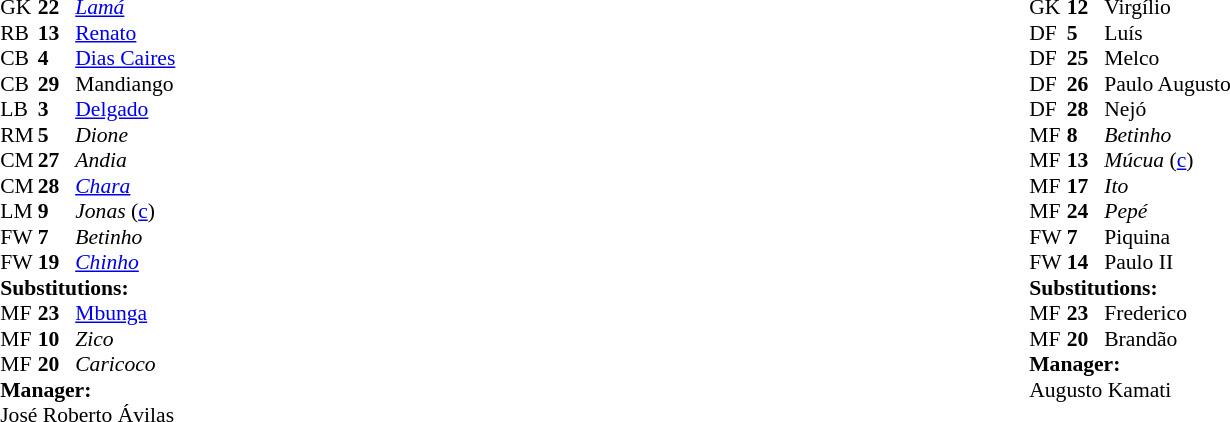<table style="width:100%;">
<tr>
<td style="vertical-align:top; width:40%;"><br><table cellspacing="0" cellpadding="0" style="font-size:90%; margin:auto;">
<tr>
<th width=25></th>
<th width=25></th>
</tr>
<tr>
<td>GK</td>
<td><strong>22</strong></td>
<td> <em><a href='#'>Lamá</a></em></td>
</tr>
<tr>
<td>RB</td>
<td><strong>13</strong></td>
<td> <a href='#'>Renato</a></td>
</tr>
<tr>
<td>CB</td>
<td><strong>4</strong></td>
<td> <a href='#'>Dias Caires</a></td>
</tr>
<tr>
<td>CB</td>
<td><strong>29</strong></td>
<td> Mandiango</td>
</tr>
<tr>
<td>LB</td>
<td><strong>3</strong></td>
<td> <a href='#'>Delgado</a></td>
</tr>
<tr>
<td>RM</td>
<td><strong>5</strong></td>
<td> <em>Dione</em></td>
<td></td>
<td></td>
</tr>
<tr>
<td>CM</td>
<td><strong>27</strong></td>
<td> <em>Andia</em></td>
</tr>
<tr>
<td>CM</td>
<td><strong>28</strong></td>
<td> <em><a href='#'>Chara</a></em></td>
</tr>
<tr>
<td>LM</td>
<td><strong>9</strong></td>
<td> <em>Jonas</em> (<a href='#'>c</a>)</td>
<td></td>
</tr>
<tr>
<td>FW</td>
<td><strong>7</strong></td>
<td> <em>Betinho</em></td>
<td></td>
<td></td>
</tr>
<tr>
<td>FW</td>
<td><strong>19</strong></td>
<td> <em><a href='#'>Chinho</a></em></td>
<td></td>
<td></td>
</tr>
<tr>
<td colspan=3><strong>Substitutions:</strong></td>
</tr>
<tr>
<td>MF</td>
<td><strong>23</strong></td>
<td> <a href='#'>Mbunga</a></td>
<td></td>
<td></td>
</tr>
<tr>
<td>MF</td>
<td><strong>10</strong></td>
<td> <em>Zico</em></td>
<td></td>
<td></td>
</tr>
<tr>
<td>MF</td>
<td><strong>20</strong></td>
<td> <em>Caricoco</em></td>
<td></td>
<td></td>
</tr>
<tr>
<td colspan=3><strong>Manager:</strong></td>
</tr>
<tr>
<td colspan=4> José Roberto Ávilas</td>
</tr>
</table>
</td>
<td valign="top"></td>
<td style="vertical-align:top; width:50%;"><br><table cellspacing="0" cellpadding="0" style="font-size:90%; margin:auto;">
<tr>
<th width=25></th>
<th width=25></th>
</tr>
<tr>
<td>GK</td>
<td><strong>12</strong></td>
<td> Virgílio</td>
</tr>
<tr>
<td>DF</td>
<td><strong>5</strong></td>
<td> Luís</td>
</tr>
<tr>
<td>DF</td>
<td><strong>25</strong></td>
<td> Melco</td>
</tr>
<tr>
<td>DF</td>
<td><strong>26</strong></td>
<td> Paulo Augusto</td>
</tr>
<tr>
<td>DF</td>
<td><strong>28</strong></td>
<td> Nejó</td>
</tr>
<tr>
<td>MF</td>
<td><strong>8</strong></td>
<td> <em>Betinho</em></td>
</tr>
<tr>
<td>MF</td>
<td><strong>13</strong></td>
<td> <em>Múcua</em> (<a href='#'>c</a>)</td>
<td></td>
</tr>
<tr>
<td>MF</td>
<td><strong>17</strong></td>
<td> <em>Ito</em></td>
<td></td>
</tr>
<tr>
<td>MF</td>
<td><strong>24</strong></td>
<td> <em>Pepé</em></td>
<td></td>
<td></td>
</tr>
<tr>
<td>FW</td>
<td><strong>7</strong></td>
<td> Piquina</td>
</tr>
<tr>
<td>FW</td>
<td><strong>14</strong></td>
<td> Paulo II</td>
<td></td>
<td></td>
</tr>
<tr>
<td colspan=3><strong>Substitutions:</strong></td>
</tr>
<tr>
<td>MF</td>
<td><strong>23</strong></td>
<td> Frederico</td>
<td></td>
<td></td>
</tr>
<tr>
<td>MF</td>
<td><strong>20</strong></td>
<td> Brandão</td>
<td></td>
<td></td>
</tr>
<tr>
<td colspan=3><strong>Manager:</strong></td>
</tr>
<tr>
<td colspan=4> Augusto Kamati</td>
</tr>
</table>
</td>
</tr>
</table>
